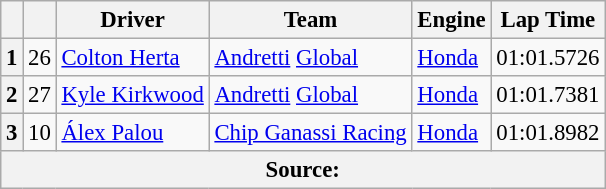<table class="wikitable" style="font-size:95%;">
<tr>
<th></th>
<th></th>
<th>Driver</th>
<th>Team</th>
<th>Engine</th>
<th>Lap Time</th>
</tr>
<tr>
<th>1</th>
<td align="center">26</td>
<td> <a href='#'>Colton Herta</a></td>
<td><a href='#'>Andretti</a> <a href='#'>Global</a></td>
<td><a href='#'>Honda</a></td>
<td>01:01.5726</td>
</tr>
<tr>
<th>2</th>
<td align="center">27</td>
<td> <a href='#'>Kyle Kirkwood</a></td>
<td><a href='#'>Andretti</a> <a href='#'>Global</a></td>
<td><a href='#'>Honda</a></td>
<td>01:01.7381</td>
</tr>
<tr>
<th>3</th>
<td align="center">10</td>
<td> <a href='#'>Álex Palou</a></td>
<td><a href='#'>Chip Ganassi Racing</a></td>
<td><a href='#'>Honda</a></td>
<td>01:01.8982</td>
</tr>
<tr class="sortbottom">
<th colspan="6">Source:</th>
</tr>
</table>
